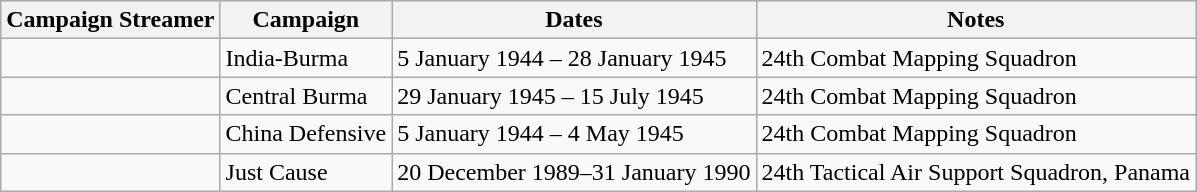<table class="wikitable">
<tr style="background:#efefef;">
<th>Campaign Streamer</th>
<th>Campaign</th>
<th>Dates</th>
<th>Notes</th>
</tr>
<tr>
<td></td>
<td>India-Burma</td>
<td>5 January 1944 – 28 January 1945</td>
<td>24th Combat Mapping Squadron</td>
</tr>
<tr>
<td></td>
<td>Central Burma</td>
<td>29 January 1945 – 15 July 1945</td>
<td>24th Combat Mapping Squadron</td>
</tr>
<tr>
<td></td>
<td>China Defensive</td>
<td>5 January 1944 – 4 May 1945</td>
<td>24th Combat Mapping Squadron</td>
</tr>
<tr>
<td></td>
<td>Just Cause</td>
<td>20 December 1989–31 January 1990</td>
<td>24th Tactical Air Support Squadron, Panama</td>
</tr>
</table>
